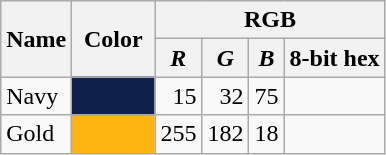<table class="wikitable" style="text-align: right">
<tr>
<th rowspan="2" style="text-align:center">Name</th>
<th rowspan="2" style="width:3em; min-width:3em">Color</th>
<th colspan="4" style="text-align:center">RGB</th>
</tr>
<tr>
<th style="text-align:center"><em>R</em></th>
<th style="text-align:center"><em>G</em></th>
<th style="text-align:center"><em>B</em></th>
<th style="text-align:center">8-bit hex</th>
</tr>
<tr>
<td style="text-align:left">Navy</td>
<td style="background:#0F204B" title="#0F204B"></td>
<td>15</td>
<td>32</td>
<td>75</td>
<td></td>
</tr>
<tr>
<td style="text-align:left">Gold</td>
<td style="background:#FFB612" title="#FFB612"></td>
<td>255</td>
<td>182</td>
<td>18</td>
<td></td>
</tr>
</table>
